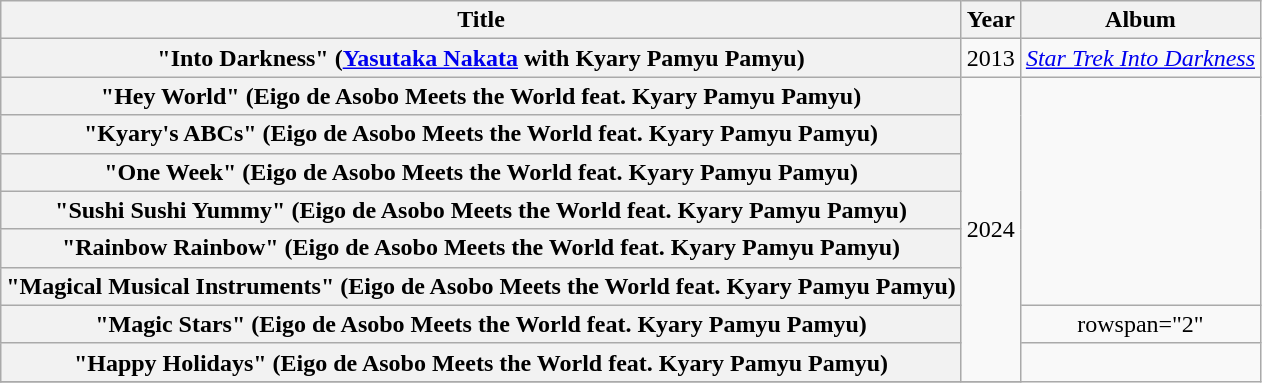<table class="wikitable plainrowheaders" style="text-align:center;">
<tr>
<th scope="col">Title</th>
<th scope="col">Year</th>
<th scope="col">Album</th>
</tr>
<tr>
<th scope="row">"Into Darkness" <span>(<a href='#'>Yasutaka Nakata</a> with Kyary Pamyu Pamyu)</span></th>
<td>2013</td>
<td><em><a href='#'>Star Trek Into Darkness</a></em></td>
</tr>
<tr>
<th scope="row">"Hey World" <span>(Eigo de Asobo Meets the World feat. Kyary Pamyu Pamyu)</span></th>
<td rowspan="8">2024</td>
<td rowspan="6"><em></td>
</tr>
<tr>
<th scope="row">"Kyary's ABCs" <span>(Eigo de Asobo Meets the World feat. Kyary Pamyu Pamyu)</span></th>
</tr>
<tr>
<th scope="row">"One Week" <span>(Eigo de Asobo Meets the World feat. Kyary Pamyu Pamyu)</span></th>
</tr>
<tr>
<th scope="row">"Sushi Sushi Yummy" <span>(Eigo de Asobo Meets the World feat. Kyary Pamyu Pamyu)</span></th>
</tr>
<tr>
<th scope="row">"Rainbow Rainbow" <span>(Eigo de Asobo Meets the World feat. Kyary Pamyu Pamyu)</span></th>
</tr>
<tr>
<th scope="row">"Magical Musical Instruments" <span>(Eigo de Asobo Meets the World feat. Kyary Pamyu Pamyu)</span></th>
</tr>
<tr>
<th scope="row">"Magic Stars" <span>(Eigo de Asobo Meets the World feat. Kyary Pamyu Pamyu)</span></th>
<td>rowspan="2"</td>
</tr>
<tr>
<th scope="row">"Happy Holidays" <span>(Eigo de Asobo Meets the World feat. Kyary Pamyu Pamyu)</span></th>
</tr>
<tr>
</tr>
</table>
